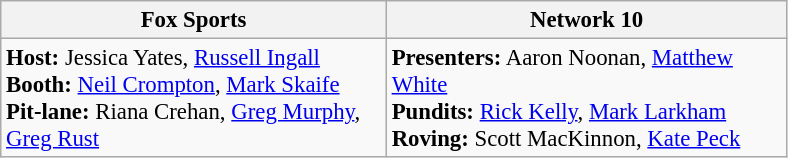<table class="wikitable" style="font-size: 95%;">
<tr>
<th width=250px>Fox Sports</th>
<th width=260px>Network 10</th>
</tr>
<tr>
<td><strong>Host:</strong> Jessica Yates, <a href='#'>Russell Ingall</a><br><strong>Booth:</strong> <a href='#'>Neil Crompton</a>, <a href='#'>Mark Skaife</a><br><strong>Pit-lane:</strong> Riana Crehan, <a href='#'>Greg Murphy</a>, <a href='#'>Greg Rust</a></td>
<td><strong>Presenters:</strong> Aaron Noonan, <a href='#'>Matthew White</a><br><strong>Pundits:</strong> <a href='#'>Rick Kelly</a>, <a href='#'>Mark Larkham</a><br><strong>Roving:</strong> Scott MacKinnon, <a href='#'>Kate Peck</a></td>
</tr>
</table>
